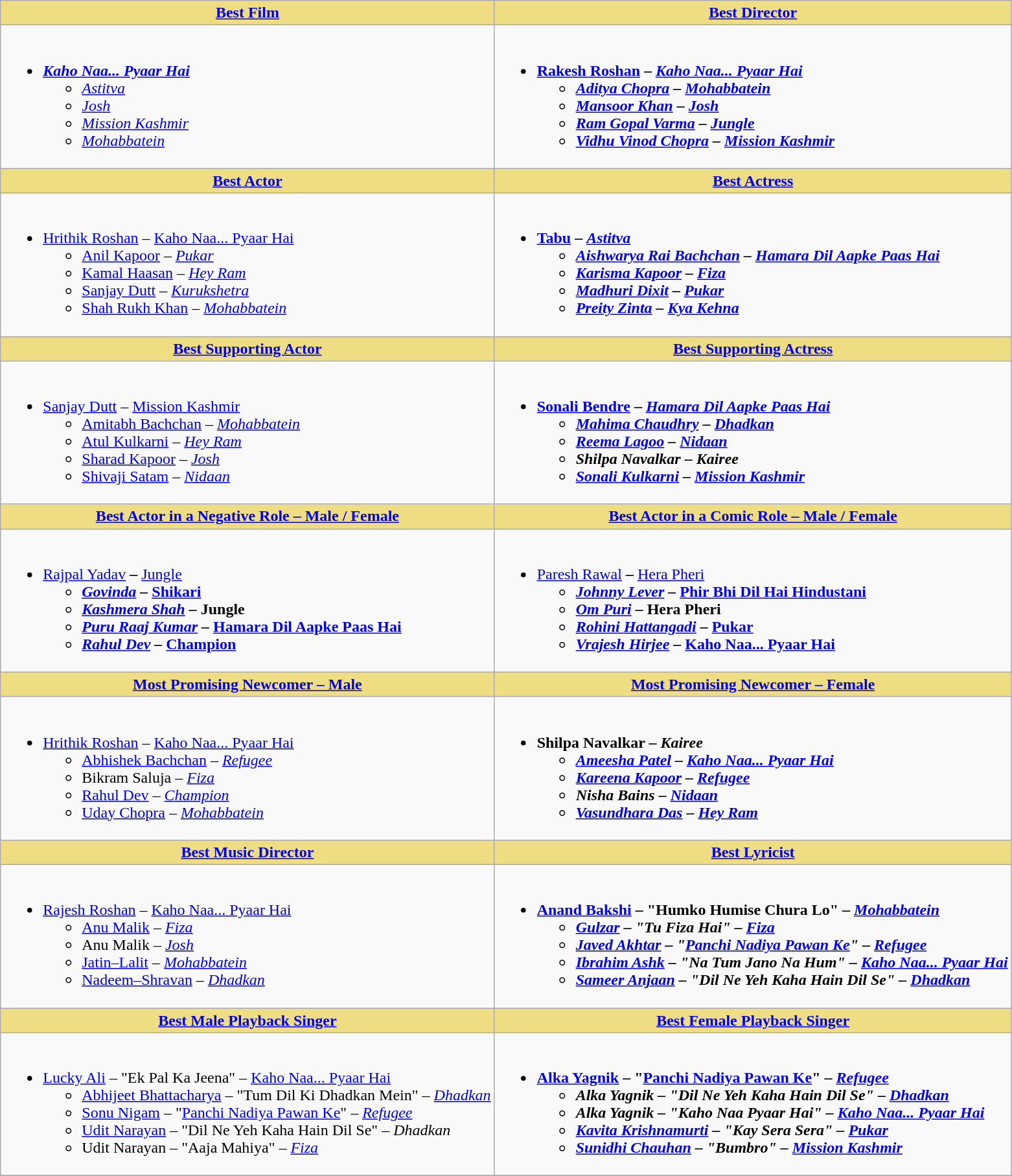<table class="wikitable">
<tr>
<th style="background:#EEDD82;" !align="center"><a href='#'>Best Film</a></th>
<th style="background:#EEDD82;" !align="center"><a href='#'>Best Director</a></th>
</tr>
<tr>
<td valign="top"><br><ul><li><strong><em><a href='#'>Kaho Naa... Pyaar Hai</a></em></strong><ul><li><em><a href='#'>Astitva</a></em></li><li><em><a href='#'>Josh</a></em></li><li><em><a href='#'>Mission Kashmir</a></em></li><li><em><a href='#'>Mohabbatein</a></em></li></ul></li></ul></td>
<td valign="top"><br><ul><li><strong><a href='#'>Rakesh Roshan</a> – <em><a href='#'>Kaho Naa... Pyaar Hai</a><strong><em><ul><li><a href='#'>Aditya Chopra</a> – </em><a href='#'>Mohabbatein</a><em></li><li><a href='#'>Mansoor Khan</a> – </em><a href='#'>Josh</a><em></li><li><a href='#'>Ram Gopal Varma</a> – </em><a href='#'>Jungle</a><em></li><li><a href='#'>Vidhu Vinod Chopra</a> – </em><a href='#'>Mission Kashmir</a><em></li></ul></li></ul></td>
</tr>
<tr>
<th style="background:#EEDD82;" ! align="center"><a href='#'>Best Actor</a></th>
<th style="background:#EEDD82;" ! align="center"><a href='#'>Best Actress</a></th>
</tr>
<tr>
<td valign="top"><br><ul><li></strong><a href='#'>Hrithik Roshan</a> – </em><a href='#'>Kaho Naa... Pyaar Hai</a></em></strong><ul><li><a href='#'>Anil Kapoor</a> – <em><a href='#'>Pukar</a></em></li><li><a href='#'>Kamal Haasan</a> – <em><a href='#'>Hey Ram</a></em></li><li><a href='#'>Sanjay Dutt</a> – <em><a href='#'>Kurukshetra</a></em></li><li><a href='#'>Shah Rukh Khan</a> – <em><a href='#'>Mohabbatein</a></em></li></ul></li></ul></td>
<td valign="top"><br><ul><li><strong><a href='#'>Tabu</a> – <em><a href='#'>Astitva</a><strong><em><ul><li><a href='#'>Aishwarya Rai Bachchan</a> – </em><a href='#'>Hamara Dil Aapke Paas Hai</a><em></li><li><a href='#'>Karisma Kapoor</a> – </em><a href='#'>Fiza</a><em></li><li><a href='#'>Madhuri Dixit</a> – </em><a href='#'>Pukar</a><em></li><li><a href='#'>Preity Zinta</a> – </em><a href='#'>Kya Kehna</a><em></li></ul></li></ul></td>
</tr>
<tr>
<th style="background:#EEDD82;" ! align="center"><a href='#'>Best Supporting Actor</a></th>
<th style="background:#EEDD82;" ! align="center"><a href='#'>Best Supporting Actress</a></th>
</tr>
<tr>
<td valign="top"><br><ul><li></strong><a href='#'>Sanjay Dutt</a> – </em><a href='#'>Mission Kashmir</a></em></strong><ul><li><a href='#'>Amitabh Bachchan</a> – <em><a href='#'>Mohabbatein</a></em></li><li><a href='#'>Atul Kulkarni</a> – <em><a href='#'>Hey Ram</a></em></li><li><a href='#'>Sharad Kapoor</a> – <em><a href='#'>Josh</a></em></li><li><a href='#'>Shivaji Satam</a> – <em><a href='#'>Nidaan</a></em></li></ul></li></ul></td>
<td valign="top"><br><ul><li><strong><a href='#'>Sonali Bendre</a> – <em><a href='#'>Hamara Dil Aapke Paas Hai</a><strong><em><ul><li><a href='#'>Mahima Chaudhry</a> – </em><a href='#'>Dhadkan</a><em></li><li><a href='#'>Reema Lagoo</a> – </em><a href='#'>Nidaan</a><em></li><li>Shilpa Navalkar – </em>Kairee<em></li><li><a href='#'>Sonali Kulkarni</a> – </em><a href='#'>Mission Kashmir</a><em></li></ul></li></ul></td>
</tr>
<tr>
<th style="background:#EEDD82;" ! align="center"><a href='#'>Best Actor in a Negative Role – Male / Female</a></th>
<th style="background:#EEDD82;" ! align="center"><a href='#'>Best Actor in a Comic Role – Male / Female</a></th>
</tr>
<tr>
<td valign="top"><br><ul><li></strong><a href='#'>Rajpal Yadav</a><strong> – </em></strong><a href='#'>Jungle</a><strong><em><ul><li><a href='#'>Govinda</a> – </em><a href='#'>Shikari</a><em></li><li><a href='#'>Kashmera Shah</a> – </em>Jungle<em></li><li><a href='#'>Puru Raaj Kumar</a> – </em><a href='#'>Hamara Dil Aapke Paas Hai</a><em></li><li><a href='#'>Rahul Dev</a> – </em><a href='#'>Champion</a><em></li></ul></li></ul></td>
<td valign="top"><br><ul><li></strong><a href='#'>Paresh Rawal</a><strong> – </em></strong><a href='#'>Hera Pheri</a><strong><em><ul><li><a href='#'>Johnny Lever</a> – </em><a href='#'>Phir Bhi Dil Hai Hindustani</a><em></li><li><a href='#'>Om Puri</a> – </em>Hera Pheri<em></li><li><a href='#'>Rohini Hattangadi</a> – </em><a href='#'>Pukar</a><em></li><li><a href='#'>Vrajesh Hirjee</a> – </em><a href='#'>Kaho Naa... Pyaar Hai</a><em></li></ul></li></ul></td>
</tr>
<tr>
<th style="background:#EEDD82;" ! align="center"><a href='#'>Most Promising Newcomer – Male</a></th>
<th style="background:#EEDD82;" ! align="center"><a href='#'>Most Promising Newcomer – Female</a></th>
</tr>
<tr>
<td valign="top"><br><ul><li></strong><a href='#'>Hrithik Roshan</a> – </em><a href='#'>Kaho Naa... Pyaar Hai</a></em></strong><ul><li><a href='#'>Abhishek Bachchan</a> – <em><a href='#'>Refugee</a></em></li><li>Bikram Saluja – <em><a href='#'>Fiza</a></em></li><li><a href='#'>Rahul Dev</a> – <em><a href='#'>Champion</a></em></li><li><a href='#'>Uday Chopra</a> – <em><a href='#'>Mohabbatein</a></em></li></ul></li></ul></td>
<td valign="top"><br><ul><li><strong>Shilpa Navalkar – <em>Kairee<strong><em><ul><li><a href='#'>Ameesha Patel</a> – </em><a href='#'>Kaho Naa... Pyaar Hai</a><em></li><li><a href='#'>Kareena Kapoor</a> – </em><a href='#'>Refugee</a><em></li><li>Nisha Bains – </em><a href='#'>Nidaan</a><em></li><li><a href='#'>Vasundhara Das</a> – </em><a href='#'>Hey Ram</a><em></li></ul></li></ul></td>
</tr>
<tr>
<th style="background:#EEDD82;" ! align="center"><a href='#'>Best Music Director</a></th>
<th style="background:#EEDD82;" ! align="center"><a href='#'>Best Lyricist</a></th>
</tr>
<tr>
<td valign="top"><br><ul><li></strong><a href='#'>Rajesh Roshan</a> – </em><a href='#'>Kaho Naa... Pyaar Hai</a></em></strong><ul><li><a href='#'>Anu Malik</a> – <em><a href='#'>Fiza</a></em></li><li>Anu Malik – <em><a href='#'>Josh</a></em></li><li><a href='#'>Jatin–Lalit</a> – <em><a href='#'>Mohabbatein</a></em></li><li><a href='#'>Nadeem–Shravan</a> – <em><a href='#'>Dhadkan</a></em></li></ul></li></ul></td>
<td valign="top"><br><ul><li><strong><a href='#'>Anand Bakshi</a> – "Humko Humise Chura Lo" – <em><a href='#'>Mohabbatein</a><strong><em><ul><li><a href='#'>Gulzar</a> – "Tu Fiza Hai" – </em><a href='#'>Fiza</a><em></li><li><a href='#'>Javed Akhtar</a> – "<a href='#'>Panchi Nadiya Pawan Ke</a>" – </em><a href='#'>Refugee</a><em></li><li><a href='#'>Ibrahim Ashk</a> – "Na Tum Jano Na Hum" – </em><a href='#'>Kaho Naa... Pyaar Hai</a><em></li><li><a href='#'>Sameer Anjaan</a> – "Dil Ne Yeh Kaha Hain Dil Se" – </em><a href='#'>Dhadkan</a><em></li></ul></li></ul></td>
</tr>
<tr>
<th style="background:#EEDD82;" ! align="center"><a href='#'>Best Male Playback Singer</a></th>
<th style="background:#EEDD82;" ! align="center"><a href='#'>Best Female Playback Singer</a></th>
</tr>
<tr>
<td valign="top"><br><ul><li></strong><a href='#'>Lucky Ali</a> – "Ek Pal Ka Jeena" – </em><a href='#'>Kaho Naa... Pyaar Hai</a></em></strong><ul><li><a href='#'>Abhijeet Bhattacharya</a> – "Tum Dil Ki Dhadkan Mein" – <em><a href='#'>Dhadkan</a></em></li><li><a href='#'>Sonu Nigam</a> – "<a href='#'>Panchi Nadiya Pawan Ke</a>" – <em><a href='#'>Refugee</a></em></li><li><a href='#'>Udit Narayan</a> – "Dil Ne Yeh Kaha Hain Dil Se" – <em>Dhadkan</em></li><li>Udit Narayan – "Aaja Mahiya" – <em><a href='#'>Fiza</a></em></li></ul></li></ul></td>
<td valign="top"><br><ul><li><strong><a href='#'>Alka Yagnik</a> – "<a href='#'>Panchi Nadiya Pawan Ke</a>" – <em><a href='#'>Refugee</a><strong><em><ul><li>Alka Yagnik – "Dil Ne Yeh Kaha Hain Dil Se" – </em><a href='#'>Dhadkan</a><em></li><li>Alka Yagnik – "Kaho Naa Pyaar Hai" – </em><a href='#'>Kaho Naa... Pyaar Hai</a><em></li><li><a href='#'>Kavita Krishnamurti</a> – "Kay Sera Sera" – </em><a href='#'>Pukar</a><em></li><li><a href='#'>Sunidhi Chauhan</a> – "Bumbro" – </em><a href='#'>Mission Kashmir</a><em></li></ul></li></ul></td>
</tr>
<tr>
</tr>
</table>
